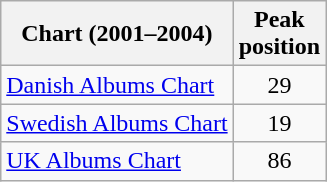<table class="wikitable">
<tr>
<th>Chart (2001–2004)</th>
<th>Peak<br>position</th>
</tr>
<tr>
<td><a href='#'>Danish Albums Chart</a></td>
<td style="text-align:center;">29</td>
</tr>
<tr>
<td><a href='#'>Swedish Albums Chart</a></td>
<td style="text-align:center;">19</td>
</tr>
<tr>
<td><a href='#'>UK Albums Chart</a></td>
<td style="text-align:center;">86</td>
</tr>
</table>
